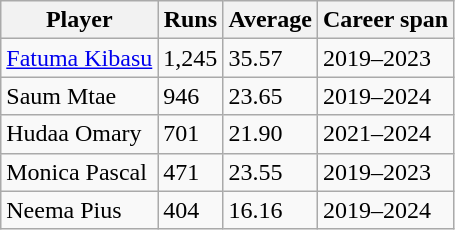<table class="wikitable">
<tr>
<th>Player</th>
<th>Runs</th>
<th>Average</th>
<th>Career span</th>
</tr>
<tr>
<td><a href='#'>Fatuma Kibasu</a></td>
<td>1,245</td>
<td>35.57</td>
<td>2019–2023</td>
</tr>
<tr>
<td>Saum Mtae</td>
<td>946</td>
<td>23.65</td>
<td>2019–2024</td>
</tr>
<tr>
<td>Hudaa Omary</td>
<td>701</td>
<td>21.90</td>
<td>2021–2024</td>
</tr>
<tr>
<td>Monica Pascal</td>
<td>471</td>
<td>23.55</td>
<td>2019–2023</td>
</tr>
<tr>
<td>Neema Pius</td>
<td>404</td>
<td>16.16</td>
<td>2019–2024</td>
</tr>
</table>
